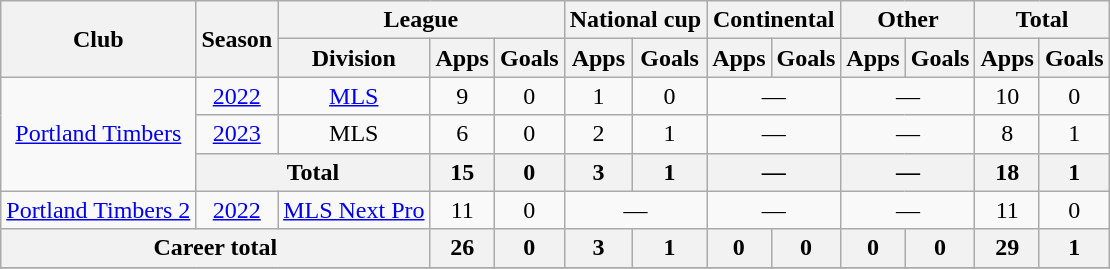<table class="wikitable" style="text-align: center">
<tr>
<th rowspan="2">Club</th>
<th rowspan="2">Season</th>
<th colspan="3">League</th>
<th colspan="2">National cup</th>
<th colspan="2">Continental</th>
<th colspan="2">Other</th>
<th colspan="2">Total</th>
</tr>
<tr>
<th>Division</th>
<th>Apps</th>
<th>Goals</th>
<th>Apps</th>
<th>Goals</th>
<th>Apps</th>
<th>Goals</th>
<th>Apps</th>
<th>Goals</th>
<th>Apps</th>
<th>Goals</th>
</tr>
<tr>
<td rowspan="3"><a href='#'>Portland Timbers</a></td>
<td><a href='#'>2022</a></td>
<td><a href='#'>MLS</a></td>
<td>9</td>
<td>0</td>
<td>1</td>
<td>0</td>
<td colspan="2">—</td>
<td colspan="2">—</td>
<td>10</td>
<td>0</td>
</tr>
<tr>
<td><a href='#'>2023</a></td>
<td>MLS</td>
<td>6</td>
<td>0</td>
<td>2</td>
<td>1</td>
<td colspan="2">—</td>
<td colspan="2">—</td>
<td>8</td>
<td>1</td>
</tr>
<tr>
<th colspan="2">Total</th>
<th>15</th>
<th>0</th>
<th>3</th>
<th>1</th>
<th colspan="2">—</th>
<th colspan="2">—</th>
<th>18</th>
<th>1</th>
</tr>
<tr>
<td><a href='#'>Portland Timbers 2</a></td>
<td><a href='#'>2022</a></td>
<td><a href='#'>MLS Next Pro</a></td>
<td>11</td>
<td>0</td>
<td colspan="2">—</td>
<td colspan="2">—</td>
<td colspan="2">—</td>
<td>11</td>
<td>0</td>
</tr>
<tr>
<th colspan="3"><strong>Career total</strong></th>
<th>26</th>
<th>0</th>
<th>3</th>
<th>1</th>
<th>0</th>
<th>0</th>
<th>0</th>
<th>0</th>
<th>29</th>
<th>1</th>
</tr>
<tr>
</tr>
</table>
